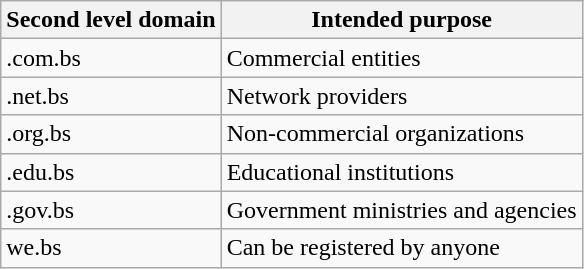<table class="wikitable">
<tr>
<th>Second level domain</th>
<th>Intended purpose</th>
</tr>
<tr>
<td>.com.bs</td>
<td>Commercial entities</td>
</tr>
<tr>
<td>.net.bs</td>
<td>Network providers</td>
</tr>
<tr>
<td>.org.bs</td>
<td>Non-commercial organizations</td>
</tr>
<tr>
<td>.edu.bs</td>
<td>Educational institutions</td>
</tr>
<tr>
<td>.gov.bs</td>
<td>Government ministries and agencies</td>
</tr>
<tr>
<td>we.bs</td>
<td>Can be registered by anyone</td>
</tr>
</table>
